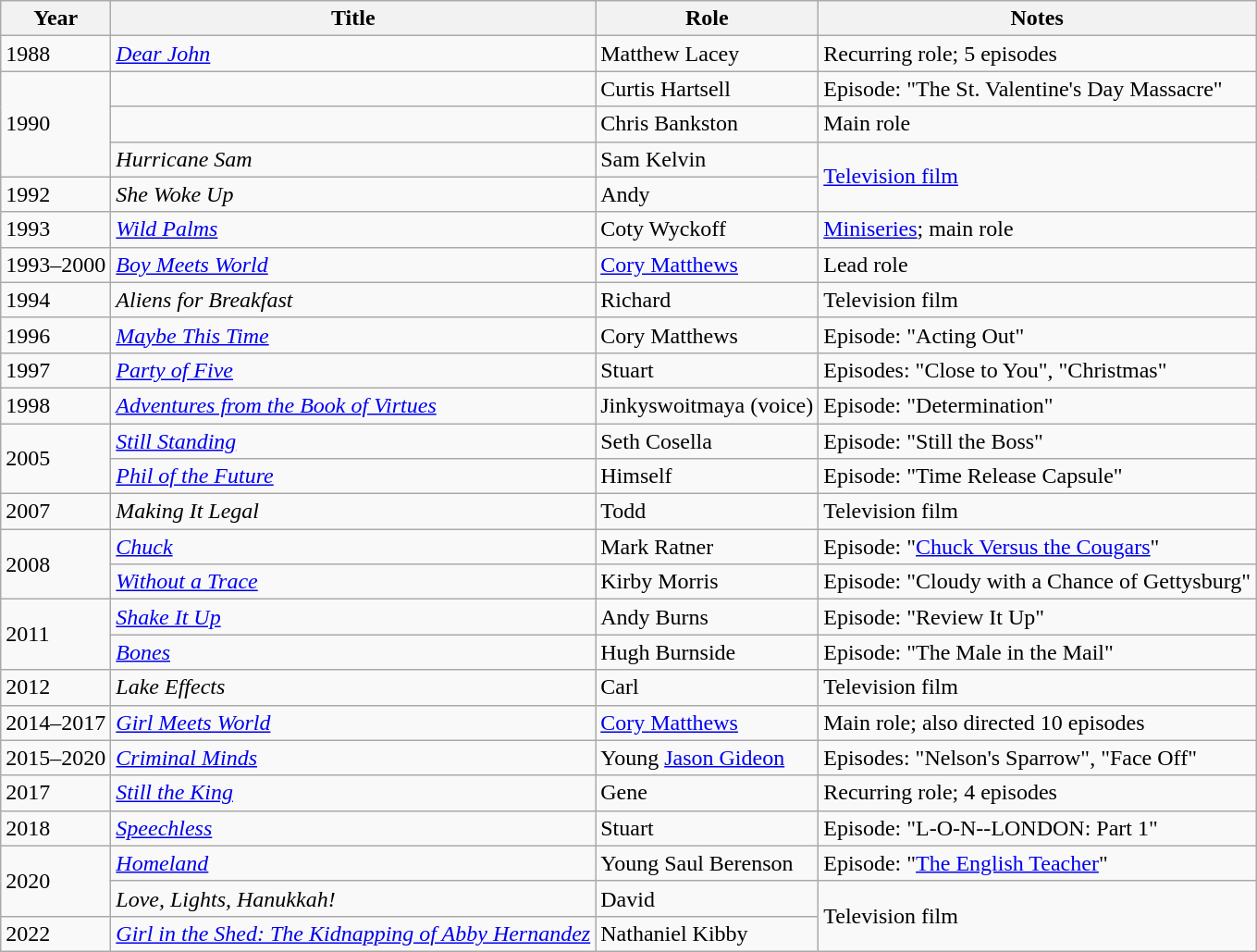<table class="wikitable sortable">
<tr>
<th>Year</th>
<th>Title</th>
<th>Role</th>
<th class="unsortable">Notes</th>
</tr>
<tr>
<td>1988</td>
<td><em><a href='#'>Dear John</a></em></td>
<td>Matthew Lacey</td>
<td>Recurring role; 5 episodes</td>
</tr>
<tr>
<td rowspan=3>1990</td>
<td><em></em></td>
<td>Curtis Hartsell</td>
<td>Episode: "The St. Valentine's Day Massacre"</td>
</tr>
<tr>
<td><em></em></td>
<td>Chris Bankston</td>
<td>Main role</td>
</tr>
<tr>
<td><em>Hurricane Sam</em></td>
<td>Sam Kelvin</td>
<td rowspan="2"><a href='#'>Television film</a></td>
</tr>
<tr>
<td>1992</td>
<td><em>She Woke Up</em></td>
<td>Andy</td>
</tr>
<tr>
<td>1993</td>
<td><em><a href='#'>Wild Palms</a></em></td>
<td>Coty Wyckoff</td>
<td><a href='#'>Miniseries</a>; main role</td>
</tr>
<tr>
<td>1993–2000</td>
<td><em><a href='#'>Boy Meets World</a></em></td>
<td><a href='#'>Cory Matthews</a></td>
<td>Lead role</td>
</tr>
<tr>
<td>1994</td>
<td><em>Aliens for Breakfast</em></td>
<td>Richard</td>
<td>Television film</td>
</tr>
<tr>
<td>1996</td>
<td><em><a href='#'>Maybe This Time</a></em></td>
<td>Cory Matthews</td>
<td>Episode: "Acting Out"</td>
</tr>
<tr>
<td>1997</td>
<td><em><a href='#'>Party of Five</a></em></td>
<td>Stuart</td>
<td>Episodes: "Close to You", "Christmas"</td>
</tr>
<tr>
<td>1998</td>
<td><em><a href='#'>Adventures from the Book of Virtues</a></em></td>
<td>Jinkyswoitmaya (voice)</td>
<td>Episode: "Determination"</td>
</tr>
<tr>
<td rowspan=2>2005</td>
<td><em><a href='#'>Still Standing</a></em></td>
<td>Seth Cosella</td>
<td>Episode: "Still the Boss"</td>
</tr>
<tr>
<td><em><a href='#'>Phil of the Future</a></em></td>
<td>Himself</td>
<td>Episode: "Time Release Capsule"</td>
</tr>
<tr>
<td>2007</td>
<td><em>Making It Legal</em></td>
<td>Todd</td>
<td>Television film</td>
</tr>
<tr>
<td rowspan=2>2008</td>
<td><em><a href='#'>Chuck</a></em></td>
<td>Mark Ratner</td>
<td>Episode: "<a href='#'>Chuck Versus the Cougars</a>"</td>
</tr>
<tr>
<td><em><a href='#'>Without a Trace</a></em></td>
<td>Kirby Morris</td>
<td>Episode: "Cloudy with a Chance of Gettysburg"</td>
</tr>
<tr>
<td rowspan=2>2011</td>
<td><em><a href='#'>Shake It Up</a></em></td>
<td>Andy Burns</td>
<td>Episode: "Review It Up"</td>
</tr>
<tr>
<td><em><a href='#'>Bones</a></em></td>
<td>Hugh Burnside</td>
<td>Episode: "The Male in the Mail"</td>
</tr>
<tr>
<td>2012</td>
<td><em>Lake Effects</em></td>
<td>Carl</td>
<td>Television film</td>
</tr>
<tr>
<td>2014–2017</td>
<td><em><a href='#'>Girl Meets World</a></em></td>
<td><a href='#'>Cory Matthews</a></td>
<td>Main role; also directed 10 episodes</td>
</tr>
<tr>
<td>2015–2020</td>
<td><em><a href='#'>Criminal Minds</a></em></td>
<td>Young <a href='#'>Jason Gideon</a></td>
<td>Episodes: "Nelson's Sparrow", "Face Off"</td>
</tr>
<tr>
<td>2017</td>
<td><em><a href='#'>Still the King</a></em></td>
<td>Gene</td>
<td>Recurring role; 4 episodes</td>
</tr>
<tr>
<td>2018</td>
<td><em><a href='#'>Speechless</a></em></td>
<td>Stuart</td>
<td>Episode: "L-O-N--LONDON: Part 1"</td>
</tr>
<tr>
<td rowspan=2>2020</td>
<td><em><a href='#'>Homeland</a></em></td>
<td>Young Saul Berenson</td>
<td>Episode: "<a href='#'>The English Teacher</a>"</td>
</tr>
<tr>
<td><em>Love, Lights, Hanukkah!</em></td>
<td>David</td>
<td rowspan="2">Television film</td>
</tr>
<tr>
<td>2022</td>
<td><em><a href='#'>Girl in the Shed: The Kidnapping of Abby Hernandez</a></em></td>
<td>Nathaniel Kibby</td>
</tr>
</table>
